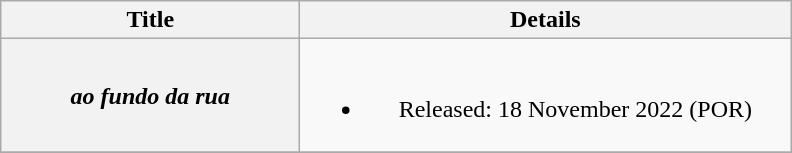<table class="wikitable plainrowheaders" style="text-align:center;" border="1">
<tr>
<th scope="col" style="width:12em;">Title</th>
<th scope="col" style="width:20em;">Details</th>
</tr>
<tr>
<th scope="row"><em>ao fundo da rua</em></th>
<td><br><ul><li>Released: 18 November 2022 <span>(POR)</span></li></ul></td>
</tr>
<tr>
</tr>
</table>
